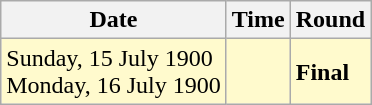<table class="wikitable">
<tr>
<th>Date</th>
<th>Time</th>
<th>Round</th>
</tr>
<tr style=background:lemonchiffon>
<td>Sunday, 15 July 1900<br>Monday, 16 July 1900</td>
<td></td>
<td><strong>Final</strong></td>
</tr>
</table>
